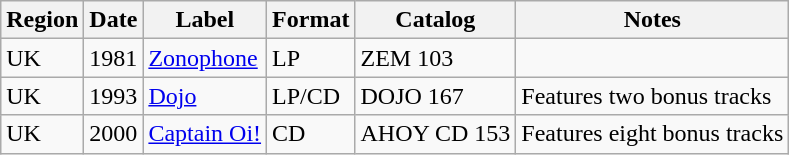<table class="wikitable">
<tr>
<th>Region</th>
<th>Date</th>
<th>Label</th>
<th>Format</th>
<th>Catalog</th>
<th>Notes</th>
</tr>
<tr>
<td>UK</td>
<td>1981</td>
<td><a href='#'>Zonophone</a></td>
<td>LP</td>
<td>ZEM 103</td>
<td></td>
</tr>
<tr>
<td>UK</td>
<td>1993</td>
<td><a href='#'>Dojo</a></td>
<td>LP/CD</td>
<td>DOJO 167</td>
<td>Features two bonus tracks</td>
</tr>
<tr>
<td>UK</td>
<td>2000</td>
<td><a href='#'>Captain Oi!</a></td>
<td>CD</td>
<td>AHOY CD 153</td>
<td>Features eight bonus tracks</td>
</tr>
</table>
